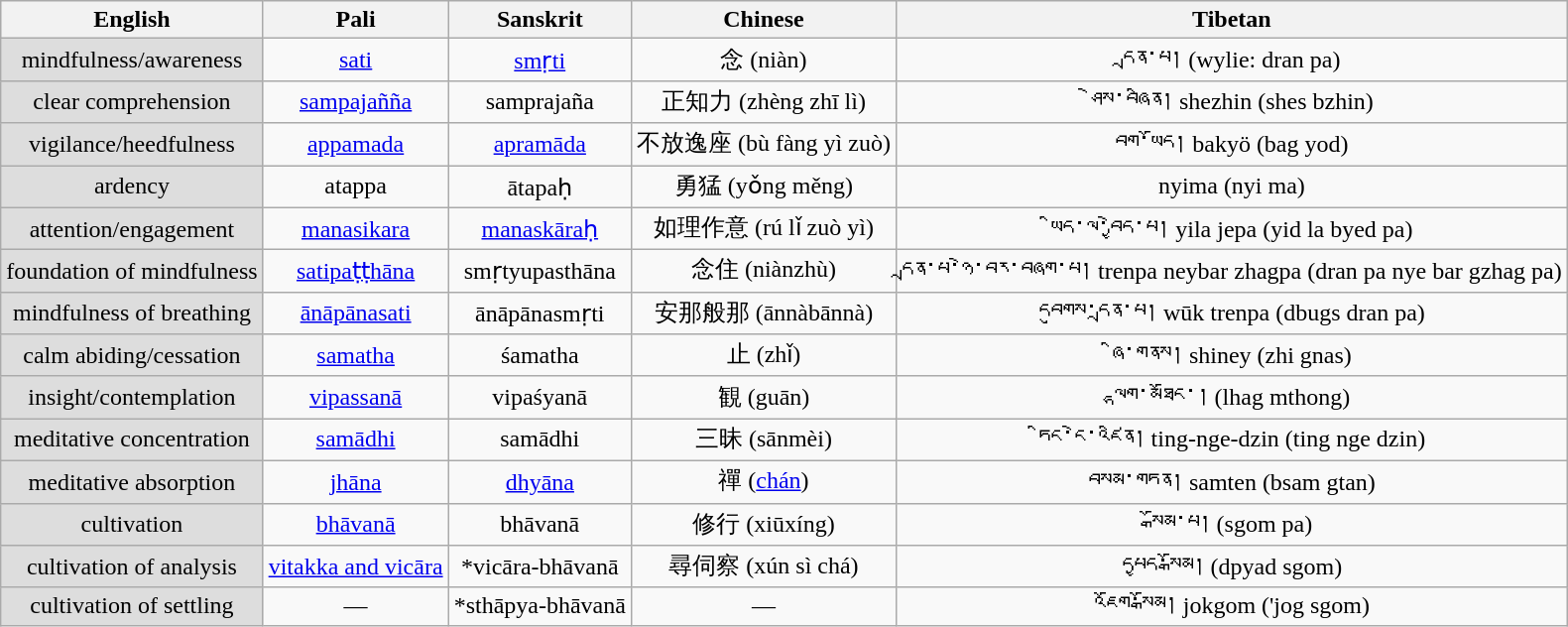<table class="wikitable" style="text-align: center;">
<tr>
<th>English</th>
<th>Pali</th>
<th>Sanskrit</th>
<th>Chinese</th>
<th>Tibetan</th>
</tr>
<tr>
<td bgcolor="DDDDDD">mindfulness/awareness</td>
<td><a href='#'>sati</a></td>
<td><a href='#'>smṛti</a></td>
<td>念 (niàn)</td>
<td>དྲན་པ། (wylie: dran pa)</td>
</tr>
<tr>
<td bgcolor="DDDDDD">clear comprehension</td>
<td><a href='#'>sampajañña</a></td>
<td>samprajaña</td>
<td>正知力 (zhèng zhī lì)</td>
<td>ཤེས་བཞིན། shezhin (shes bzhin)</td>
</tr>
<tr>
<td bgcolor="DDDDDD">vigilance/heedfulness</td>
<td><a href='#'>appamada</a></td>
<td><a href='#'>apramāda</a></td>
<td>不放逸座 (bù fàng yì zuò)</td>
<td>བག་ཡོད། bakyö (bag yod)</td>
</tr>
<tr>
<td bgcolor="DDDDDD">ardency</td>
<td>atappa</td>
<td>ātapaḥ</td>
<td>勇猛 (yǒng měng)</td>
<td>nyima (nyi ma)</td>
</tr>
<tr>
<td bgcolor="DDDDDD">attention/engagement</td>
<td><a href='#'>manasikara</a></td>
<td><a href='#'>manaskāraḥ</a></td>
<td>如理作意 (rú lǐ zuò yì)</td>
<td>ཡིད་ལ་བྱེད་པ། yila jepa (yid la byed pa)</td>
</tr>
<tr>
<td bgcolor="DDDDDD">foundation of mindfulness</td>
<td><a href='#'>satipaṭṭhāna</a></td>
<td>smṛtyupasthāna</td>
<td>念住 (niànzhù)</td>
<td>དྲན་པ་ཉེ་བར་བཞག་པ། trenpa neybar zhagpa (dran pa nye bar gzhag pa)</td>
</tr>
<tr>
<td bgcolor="DDDDDD">mindfulness of breathing</td>
<td><a href='#'>ānāpānasati</a></td>
<td>ānāpānasmṛti</td>
<td>安那般那 (ānnàbānnà)</td>
<td>དབུགས་དྲན་པ། wūk trenpa (dbugs dran pa)</td>
</tr>
<tr>
<td bgcolor="DDDDDD">calm abiding/cessation</td>
<td><a href='#'>samatha</a></td>
<td>śamatha</td>
<td>止 (zhǐ)</td>
<td>ཞི་གནས། shiney (zhi gnas)</td>
</tr>
<tr>
<td bgcolor="DDDDDD">insight/contemplation</td>
<td><a href='#'>vipassanā</a></td>
<td>vipaśyanā</td>
<td>観 (guān)</td>
<td>ལྷག་མཐོང་། (lhag mthong)</td>
</tr>
<tr>
<td bgcolor="DDDDDD">meditative concentration</td>
<td><a href='#'>samādhi</a></td>
<td>samādhi</td>
<td>三昧 (sānmèi)</td>
<td>ཏིང་ངེ་འཛིན། ting-nge-dzin (ting nge dzin)</td>
</tr>
<tr>
<td bgcolor="DDDDDD">meditative absorption</td>
<td><a href='#'>jhāna</a></td>
<td><a href='#'>dhyāna</a></td>
<td>禪 (<a href='#'>chán</a>)</td>
<td>བསམ་གཏན། samten (bsam gtan)</td>
</tr>
<tr>
<td bgcolor="DDDDDD">cultivation</td>
<td><a href='#'>bhāvanā</a></td>
<td>bhāvanā</td>
<td>修行 (xiūxíng)</td>
<td>སྒོམ་པ། (sgom pa)</td>
</tr>
<tr>
<td bgcolor="DDDDDD">cultivation of analysis</td>
<td><a href='#'>vitakka and vicāra</a></td>
<td>*vicāra-bhāvanā</td>
<td>尋伺察 (xún sì chá)</td>
<td>དཔྱད་སྒོམ། (dpyad sgom)</td>
</tr>
<tr>
<td bgcolor="DDDDDD">cultivation of settling</td>
<td>—</td>
<td>*sthāpya-bhāvanā</td>
<td>—</td>
<td>འཇོག་སྒོམ། jokgom ('jog sgom)</td>
</tr>
</table>
